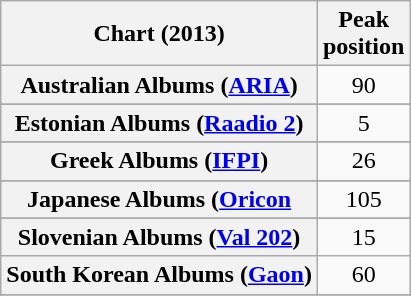<table class="wikitable sortable plainrowheaders" style="text-align:center">
<tr>
<th scope="col">Chart (2013)</th>
<th scope="col">Peak<br>position</th>
</tr>
<tr>
<th scope="row">Australian Albums (<a href='#'>ARIA</a>)</th>
<td>90</td>
</tr>
<tr>
</tr>
<tr>
</tr>
<tr>
</tr>
<tr>
</tr>
<tr>
</tr>
<tr>
</tr>
<tr>
</tr>
<tr>
<th scope="row">Estonian Albums (<a href='#'>Raadio 2</a>)</th>
<td>5</td>
</tr>
<tr>
</tr>
<tr>
</tr>
<tr>
</tr>
<tr>
<th scope="row">Greek Albums (<a href='#'>IFPI</a>)</th>
<td>26</td>
</tr>
<tr>
</tr>
<tr>
</tr>
<tr>
</tr>
<tr>
<th scope="row">Japanese Albums (<a href='#'>Oricon</a></th>
<td>105</td>
</tr>
<tr>
</tr>
<tr>
</tr>
<tr>
<th scope="row">Slovenian Albums (<a href='#'>Val 202</a>)</th>
<td>15</td>
</tr>
<tr>
<th scope="row">South Korean Albums (<a href='#'>Gaon</a>)</th>
<td>60</td>
</tr>
<tr>
</tr>
<tr>
</tr>
<tr>
</tr>
<tr>
</tr>
</table>
